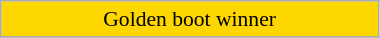<table class="wikitable" style="font-size:90%; width:20%; text-align:center">
<tr>
<td bgcolor=gold>Golden boot winner</td>
</tr>
<tr>
</tr>
</table>
